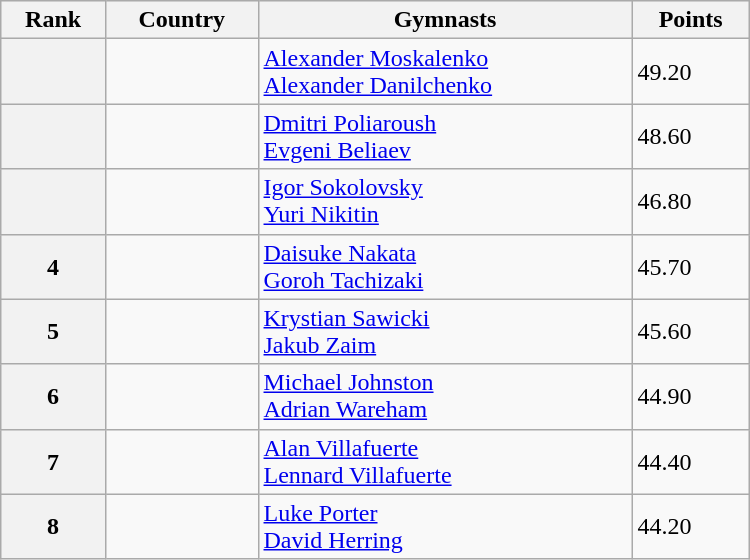<table class="wikitable" width=500>
<tr bgcolor="#efefef">
<th>Rank</th>
<th>Country</th>
<th>Gymnasts</th>
<th>Points</th>
</tr>
<tr>
<th></th>
<td></td>
<td><a href='#'>Alexander Moskalenko</a> <br> <a href='#'>Alexander Danilchenko</a></td>
<td>49.20</td>
</tr>
<tr>
<th></th>
<td></td>
<td><a href='#'>Dmitri Poliaroush</a> <br> <a href='#'>Evgeni Beliaev</a></td>
<td>48.60</td>
</tr>
<tr>
<th></th>
<td></td>
<td><a href='#'>Igor Sokolovsky</a> <br> <a href='#'>Yuri Nikitin</a></td>
<td>46.80</td>
</tr>
<tr>
<th>4</th>
<td></td>
<td><a href='#'>Daisuke Nakata</a> <br> <a href='#'>Goroh Tachizaki</a></td>
<td>45.70</td>
</tr>
<tr>
<th>5</th>
<td></td>
<td><a href='#'>Krystian Sawicki</a> <br> <a href='#'>Jakub Zaim</a></td>
<td>45.60</td>
</tr>
<tr>
<th>6</th>
<td></td>
<td><a href='#'>Michael Johnston</a> <br> <a href='#'>Adrian Wareham</a></td>
<td>44.90</td>
</tr>
<tr>
<th>7</th>
<td></td>
<td><a href='#'>Alan Villafuerte</a> <br> <a href='#'>Lennard Villafuerte</a></td>
<td>44.40</td>
</tr>
<tr>
<th>8</th>
<td></td>
<td><a href='#'>Luke Porter</a> <br> <a href='#'>David Herring</a></td>
<td>44.20</td>
</tr>
</table>
